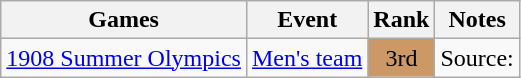<table class="wikitable" style=" text-align:center;">
<tr>
<th>Games</th>
<th>Event</th>
<th>Rank</th>
<th>Notes</th>
</tr>
<tr>
<td><a href='#'>1908 Summer Olympics</a></td>
<td><a href='#'>Men's team</a></td>
<td style=background-color:#cc9966>3rd</td>
<td>Source: </td>
</tr>
</table>
